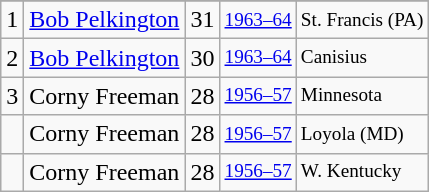<table class="wikitable">
<tr>
</tr>
<tr>
<td>1</td>
<td><a href='#'>Bob Pelkington</a></td>
<td>31</td>
<td style="font-size:80%;"><a href='#'>1963–64</a></td>
<td style="font-size:80%;">St. Francis (PA)</td>
</tr>
<tr>
<td>2</td>
<td><a href='#'>Bob Pelkington</a></td>
<td>30</td>
<td style="font-size:80%;"><a href='#'>1963–64</a></td>
<td style="font-size:80%;">Canisius</td>
</tr>
<tr>
<td>3</td>
<td>Corny Freeman</td>
<td>28</td>
<td style="font-size:80%;"><a href='#'>1956–57</a></td>
<td style="font-size:80%;">Minnesota</td>
</tr>
<tr>
<td></td>
<td>Corny Freeman</td>
<td>28</td>
<td style="font-size:80%;"><a href='#'>1956–57</a></td>
<td style="font-size:80%;">Loyola (MD)</td>
</tr>
<tr>
<td></td>
<td>Corny Freeman</td>
<td>28</td>
<td style="font-size:80%;"><a href='#'>1956–57</a></td>
<td style="font-size:80%;">W. Kentucky</td>
</tr>
</table>
